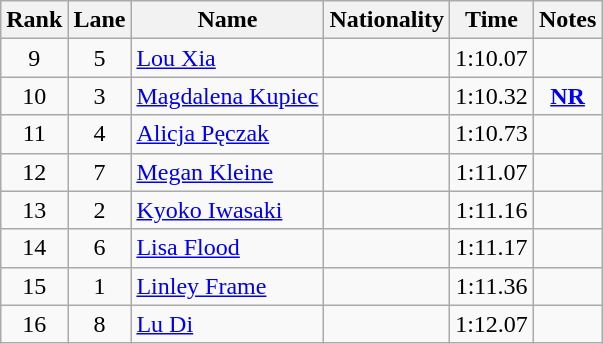<table class="wikitable sortable" style="text-align:center">
<tr>
<th>Rank</th>
<th>Lane</th>
<th>Name</th>
<th>Nationality</th>
<th>Time</th>
<th>Notes</th>
</tr>
<tr>
<td>9</td>
<td>5</td>
<td align=left><a href='#'>Lou Xia</a></td>
<td align=left></td>
<td>1:10.07</td>
<td></td>
</tr>
<tr>
<td>10</td>
<td>3</td>
<td align=left><a href='#'>Magdalena Kupiec</a></td>
<td align=left></td>
<td>1:10.32</td>
<td><strong><a href='#'>NR</a></strong></td>
</tr>
<tr>
<td>11</td>
<td>4</td>
<td align=left><a href='#'>Alicja Pęczak</a></td>
<td align=left></td>
<td>1:10.73</td>
<td></td>
</tr>
<tr>
<td>12</td>
<td>7</td>
<td align=left><a href='#'>Megan Kleine</a></td>
<td align=left></td>
<td>1:11.07</td>
<td></td>
</tr>
<tr>
<td>13</td>
<td>2</td>
<td align=left><a href='#'>Kyoko Iwasaki</a></td>
<td align=left></td>
<td>1:11.16</td>
<td></td>
</tr>
<tr>
<td>14</td>
<td>6</td>
<td align=left><a href='#'>Lisa Flood</a></td>
<td align=left></td>
<td>1:11.17</td>
<td></td>
</tr>
<tr>
<td>15</td>
<td>1</td>
<td align=left><a href='#'>Linley Frame</a></td>
<td align=left></td>
<td>1:11.36</td>
<td></td>
</tr>
<tr>
<td>16</td>
<td>8</td>
<td align=left><a href='#'>Lu Di</a></td>
<td align=left></td>
<td>1:12.07</td>
<td></td>
</tr>
</table>
